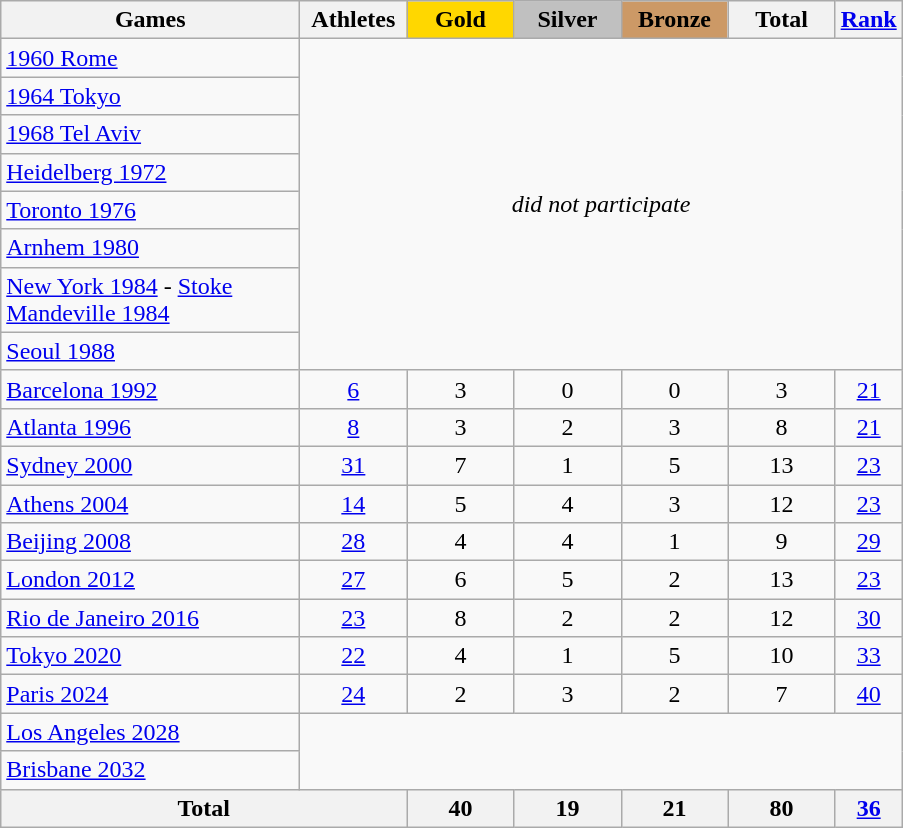<table class="wikitable" style="text-align:center; font-size:100%;">
<tr>
<th style="width:12em;">Games</th>
<th style="width:4em;">Athletes</th>
<th style="width:4em; background:gold;">Gold</th>
<th style="width:4em; background:silver;">Silver</th>
<th style="width:4em; background:#cc9966;">Bronze</th>
<th style="width:4em;">Total</th>
<th style="width:2em;"><a href='#'>Rank</a></th>
</tr>
<tr>
<td align=left> <a href='#'>1960 Rome</a></td>
<td colspan=6 rowspan=8><em>did not participate</em></td>
</tr>
<tr>
<td align=left> <a href='#'>1964 Tokyo</a></td>
</tr>
<tr>
<td align=left> <a href='#'>1968 Tel Aviv</a></td>
</tr>
<tr>
<td align=left> <a href='#'>Heidelberg 1972</a></td>
</tr>
<tr>
<td align=left> <a href='#'>Toronto 1976</a></td>
</tr>
<tr>
<td align=left> <a href='#'>Arnhem 1980</a></td>
</tr>
<tr>
<td align=left> <a href='#'>New York 1984</a> -  <a href='#'>Stoke Mandeville 1984</a></td>
</tr>
<tr>
<td align=left> <a href='#'>Seoul 1988</a></td>
</tr>
<tr>
<td align=left> <a href='#'>Barcelona 1992</a></td>
<td><a href='#'>6</a></td>
<td>3</td>
<td>0</td>
<td>0</td>
<td>3</td>
<td><a href='#'>21</a></td>
</tr>
<tr>
<td align=left> <a href='#'>Atlanta 1996</a></td>
<td><a href='#'>8</a></td>
<td>3</td>
<td>2</td>
<td>3</td>
<td>8</td>
<td><a href='#'>21</a></td>
</tr>
<tr>
<td align=left> <a href='#'>Sydney 2000</a></td>
<td><a href='#'>31</a></td>
<td>7</td>
<td>1</td>
<td>5</td>
<td>13</td>
<td><a href='#'>23</a></td>
</tr>
<tr>
<td align=left> <a href='#'>Athens 2004</a></td>
<td><a href='#'>14</a></td>
<td>5</td>
<td>4</td>
<td>3</td>
<td>12</td>
<td><a href='#'>23</a></td>
</tr>
<tr>
<td align=left> <a href='#'>Beijing 2008</a></td>
<td><a href='#'>28</a></td>
<td>4</td>
<td>4</td>
<td>1</td>
<td>9</td>
<td><a href='#'>29</a></td>
</tr>
<tr>
<td align=left> <a href='#'>London 2012</a></td>
<td><a href='#'>27</a></td>
<td>6</td>
<td>5</td>
<td>2</td>
<td>13</td>
<td><a href='#'>23</a></td>
</tr>
<tr>
<td align=left> <a href='#'>Rio de Janeiro 2016</a></td>
<td><a href='#'>23</a></td>
<td>8</td>
<td>2</td>
<td>2</td>
<td>12</td>
<td><a href='#'>30</a></td>
</tr>
<tr>
<td align=left> <a href='#'>Tokyo 2020</a></td>
<td><a href='#'>22</a></td>
<td>4</td>
<td>1</td>
<td>5</td>
<td>10</td>
<td><a href='#'>33</a></td>
</tr>
<tr>
<td align=left> <a href='#'>Paris 2024</a></td>
<td><a href='#'>24</a></td>
<td>2</td>
<td>3</td>
<td>2</td>
<td>7</td>
<td><a href='#'>40</a></td>
</tr>
<tr>
<td align=left> <a href='#'>Los Angeles 2028</a></td>
</tr>
<tr>
<td align=left> <a href='#'>Brisbane 2032</a></td>
</tr>
<tr>
<th colspan=2>Total</th>
<th>40</th>
<th>19</th>
<th>21</th>
<th>80</th>
<th><a href='#'>36</a></th>
</tr>
</table>
